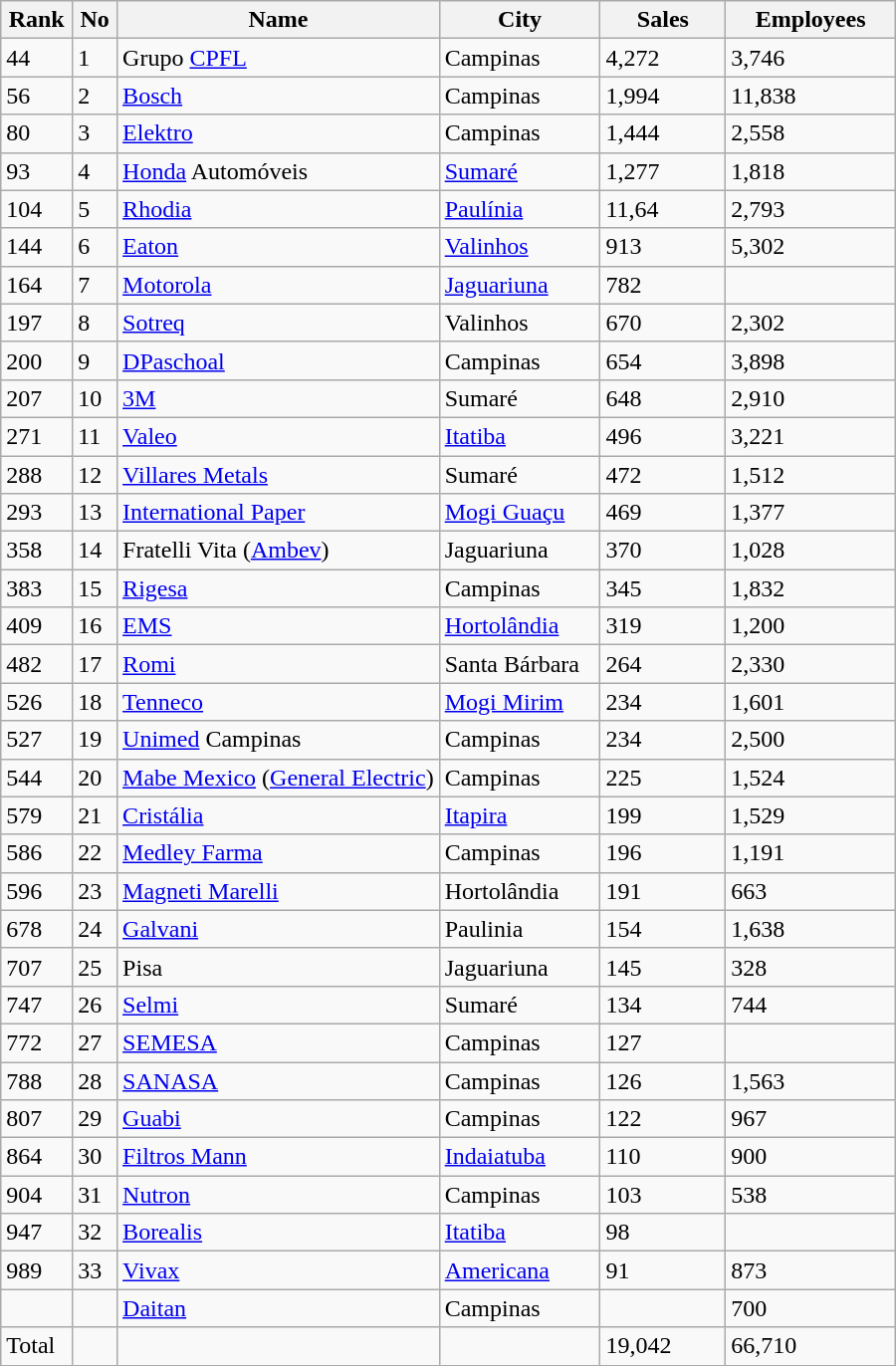<table class="wikitable">
<tr>
<th WIDTH=8%>Rank</th>
<th WIDTH=5%>No</th>
<th WIDTH=36%>Name</th>
<th WIDTH=18%>City</th>
<th WIDTH=14%>Sales</th>
<th WIDTH=19%>Employees</th>
</tr>
<tr>
<td WIDTH=8%>44</td>
<td WIDTH=5%>1</td>
<td WIDTH=36%>Grupo <a href='#'>CPFL</a></td>
<td WIDTH=18%>Campinas</td>
<td WIDTH=14%>4,272</td>
<td WIDTH=19%>3,746</td>
</tr>
<tr>
<td WIDTH=8%>56</td>
<td WIDTH=5%>2</td>
<td WIDTH=36%><a href='#'>Bosch</a></td>
<td WIDTH=18%>Campinas</td>
<td WIDTH=14%>1,994</td>
<td WIDTH=19%>11,838</td>
</tr>
<tr>
<td WIDTH=8%>80</td>
<td WIDTH=5%>3</td>
<td WIDTH=36%><a href='#'>Elektro</a></td>
<td WIDTH=18%>Campinas</td>
<td WIDTH=14%>1,444</td>
<td WIDTH=19%>2,558</td>
</tr>
<tr>
<td WIDTH=8%>93</td>
<td WIDTH=5%>4</td>
<td WIDTH=36%><a href='#'>Honda</a> Automóveis</td>
<td WIDTH=18%><a href='#'>Sumaré</a></td>
<td WIDTH=14%>1,277</td>
<td WIDTH=19%>1,818</td>
</tr>
<tr>
<td WIDTH=8%>104</td>
<td WIDTH=5%>5</td>
<td WIDTH=36%><a href='#'>Rhodia</a></td>
<td WIDTH=18%><a href='#'>Paulínia</a></td>
<td WIDTH=14%>11,64</td>
<td WIDTH=19%>2,793</td>
</tr>
<tr>
<td WIDTH=8%>144</td>
<td WIDTH=5%>6</td>
<td WIDTH=36%><a href='#'>Eaton</a></td>
<td WIDTH=18%><a href='#'>Valinhos</a></td>
<td WIDTH=14%>913</td>
<td WIDTH=19%>5,302</td>
</tr>
<tr>
<td WIDTH=8%>164</td>
<td WIDTH=5%>7</td>
<td WIDTH=36%><a href='#'>Motorola</a></td>
<td WIDTH=18%><a href='#'>Jaguariuna</a></td>
<td WIDTH=14%>782</td>
<td WIDTH=19%></td>
</tr>
<tr>
<td WIDTH=8%>197</td>
<td WIDTH=5%>8</td>
<td WIDTH=36%><a href='#'>Sotreq</a></td>
<td WIDTH=18%>Valinhos</td>
<td WIDTH=14%>670</td>
<td WIDTH=19%>2,302</td>
</tr>
<tr>
<td WIDTH=8%>200</td>
<td WIDTH=5%>9</td>
<td WIDTH=36%><a href='#'>DPaschoal</a></td>
<td WIDTH=18%>Campinas</td>
<td WIDTH=14%>654</td>
<td WIDTH=19%>3,898</td>
</tr>
<tr>
<td WIDTH=8%>207</td>
<td WIDTH=5%>10</td>
<td WIDTH=36%><a href='#'>3M</a></td>
<td WIDTH=18%>Sumaré</td>
<td WIDTH=14%>648</td>
<td WIDTH=19%>2,910</td>
</tr>
<tr>
<td WIDTH=8%>271</td>
<td WIDTH=5%>11</td>
<td WIDTH=36%><a href='#'>Valeo</a></td>
<td WIDTH=18%><a href='#'>Itatiba</a></td>
<td WIDTH=14%>496</td>
<td WIDTH=19%>3,221</td>
</tr>
<tr>
<td WIDTH=8%>288</td>
<td WIDTH=5%>12</td>
<td WIDTH=36%><a href='#'>Villares Metals</a></td>
<td WIDTH=18%>Sumaré</td>
<td WIDTH=14%>472</td>
<td WIDTH=19%>1,512</td>
</tr>
<tr>
<td WIDTH=8%>293</td>
<td WIDTH=5%>13</td>
<td WIDTH=36%><a href='#'>International Paper</a></td>
<td WIDTH=18%><a href='#'>Mogi Guaçu</a></td>
<td WIDTH=14%>469</td>
<td WIDTH=19%>1,377</td>
</tr>
<tr>
<td WIDTH=8%>358</td>
<td WIDTH=5%>14</td>
<td WIDTH=36%>Fratelli Vita (<a href='#'>Ambev</a>)</td>
<td WIDTH=18%>Jaguariuna</td>
<td WIDTH=14%>370</td>
<td WIDTH=19%>1,028</td>
</tr>
<tr>
<td WIDTH=8%>383</td>
<td WIDTH=5%>15</td>
<td WIDTH=36%><a href='#'>Rigesa</a></td>
<td WIDTH=18%>Campinas</td>
<td WIDTH=14%>345</td>
<td WIDTH=19%>1,832</td>
</tr>
<tr>
<td WIDTH=8%>409</td>
<td WIDTH=5%>16</td>
<td WIDTH=36%><a href='#'>EMS</a></td>
<td WIDTH=18%><a href='#'>Hortolândia</a></td>
<td WIDTH=14%>319</td>
<td WIDTH=19%>1,200</td>
</tr>
<tr>
<td WIDTH=8%>482</td>
<td WIDTH=5%>17</td>
<td WIDTH=36%><a href='#'>Romi</a></td>
<td WIDTH=18%>Santa Bárbara</td>
<td WIDTH=14%>264</td>
<td WIDTH=19%>2,330</td>
</tr>
<tr>
<td WIDTH=8%>526</td>
<td WIDTH=5%>18</td>
<td WIDTH=36%><a href='#'>Tenneco</a></td>
<td WIDTH=18%><a href='#'>Mogi Mirim</a></td>
<td WIDTH=14%>234</td>
<td WIDTH=19%>1,601</td>
</tr>
<tr>
<td WIDTH=8%>527</td>
<td WIDTH=5%>19</td>
<td WIDTH=36%><a href='#'>Unimed</a> Campinas</td>
<td WIDTH=18%>Campinas</td>
<td WIDTH=14%>234</td>
<td WIDTH=19%>2,500</td>
</tr>
<tr>
<td WIDTH=8%>544</td>
<td WIDTH=5%>20</td>
<td WIDTH=36%><a href='#'>Mabe Mexico</a> (<a href='#'>General Electric</a>)</td>
<td WIDTH=18%>Campinas</td>
<td WIDTH=14%>225</td>
<td WIDTH=19%>1,524</td>
</tr>
<tr>
<td WIDTH=8%>579</td>
<td WIDTH=5%>21</td>
<td WIDTH=36%><a href='#'>Cristália</a></td>
<td WIDTH=18%><a href='#'>Itapira</a></td>
<td WIDTH=14%>199</td>
<td WIDTH=19%>1,529</td>
</tr>
<tr>
<td WIDTH=8%>586</td>
<td WIDTH=5%>22</td>
<td WIDTH=36%><a href='#'>Medley Farma</a></td>
<td WIDTH=18%>Campinas</td>
<td WIDTH=14%>196</td>
<td WIDTH=19%>1,191</td>
</tr>
<tr>
<td WIDTH=8%>596</td>
<td WIDTH=5%>23</td>
<td WIDTH=36%><a href='#'>Magneti Marelli</a></td>
<td WIDTH=18%>Hortolândia</td>
<td WIDTH=14%>191</td>
<td WIDTH=19%>663</td>
</tr>
<tr>
<td WIDTH=8%>678</td>
<td WIDTH=5%>24</td>
<td WIDTH=36%><a href='#'>Galvani</a></td>
<td WIDTH=18%>Paulinia</td>
<td WIDTH=14%>154</td>
<td WIDTH=19%>1,638</td>
</tr>
<tr>
<td WIDTH=8%>707</td>
<td WIDTH=5%>25</td>
<td WIDTH=36%>Pisa</td>
<td WIDTH=18%>Jaguariuna</td>
<td WIDTH=14%>145</td>
<td WIDTH=19%>328</td>
</tr>
<tr>
<td WIDTH=8%>747</td>
<td WIDTH=5%>26</td>
<td WIDTH=36%><a href='#'>Selmi</a></td>
<td WIDTH=18%>Sumaré</td>
<td WIDTH=14%>134</td>
<td WIDTH=19%>744</td>
</tr>
<tr>
<td WIDTH=8%>772</td>
<td WIDTH=5%>27</td>
<td WIDTH=36%><a href='#'>SEMESA</a></td>
<td WIDTH=18%>Campinas</td>
<td WIDTH=14%>127</td>
<td WIDTH=19%></td>
</tr>
<tr>
<td WIDTH=8%>788</td>
<td WIDTH=5%>28</td>
<td WIDTH=36%><a href='#'>SANASA</a></td>
<td WIDTH=18%>Campinas</td>
<td WIDTH=14%>126</td>
<td WIDTH=19%>1,563</td>
</tr>
<tr>
<td WIDTH=8%>807</td>
<td WIDTH=5%>29</td>
<td WIDTH=36%><a href='#'>Guabi</a></td>
<td WIDTH=18%>Campinas</td>
<td WIDTH=14%>122</td>
<td WIDTH=19%>967</td>
</tr>
<tr>
<td WIDTH=8%>864</td>
<td WIDTH=5%>30</td>
<td WIDTH=36%><a href='#'>Filtros Mann</a></td>
<td WIDTH=18%><a href='#'>Indaiatuba</a></td>
<td WIDTH=14%>110</td>
<td WIDTH=19%>900</td>
</tr>
<tr>
<td WIDTH=8%>904</td>
<td WIDTH=5%>31</td>
<td WIDTH=36%><a href='#'>Nutron</a></td>
<td WIDTH=18%>Campinas</td>
<td WIDTH=14%>103</td>
<td WIDTH=19%>538</td>
</tr>
<tr>
<td WIDTH=8%>947</td>
<td WIDTH=5%>32</td>
<td WIDTH=36%><a href='#'>Borealis</a></td>
<td WIDTH=18%><a href='#'>Itatiba</a></td>
<td WIDTH=14%>98</td>
<td WIDTH=19%></td>
</tr>
<tr>
<td WIDTH=8%>989</td>
<td WIDTH=5%>33</td>
<td WIDTH=36%><a href='#'>Vivax</a></td>
<td><a href='#'>Americana</a></td>
<td WIDTH=14%>91</td>
<td WIDTH=19%>873</td>
</tr>
<tr>
<td WIDTH=8%></td>
<td WIDTH=5%></td>
<td WIDTH=36%><a href='#'>Daitan</a></td>
<td WIDTH=18%>Campinas</td>
<td WIDTH=14%></td>
<td WIDTH=19%>700</td>
</tr>
<tr>
<td WIDTH=8%>Total</td>
<td WIDTH=5%></td>
<td WIDTH=36%></td>
<td WIDTH=18%></td>
<td WIDTH=14%>19,042</td>
<td WIDTH=19%>66,710</td>
</tr>
</table>
